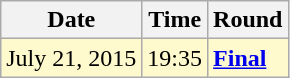<table class="wikitable">
<tr>
<th>Date</th>
<th>Time</th>
<th>Round</th>
</tr>
<tr style=background:lemonchiffon>
<td>July 21, 2015</td>
<td>19:35</td>
<td><strong><a href='#'>Final</a></strong></td>
</tr>
</table>
